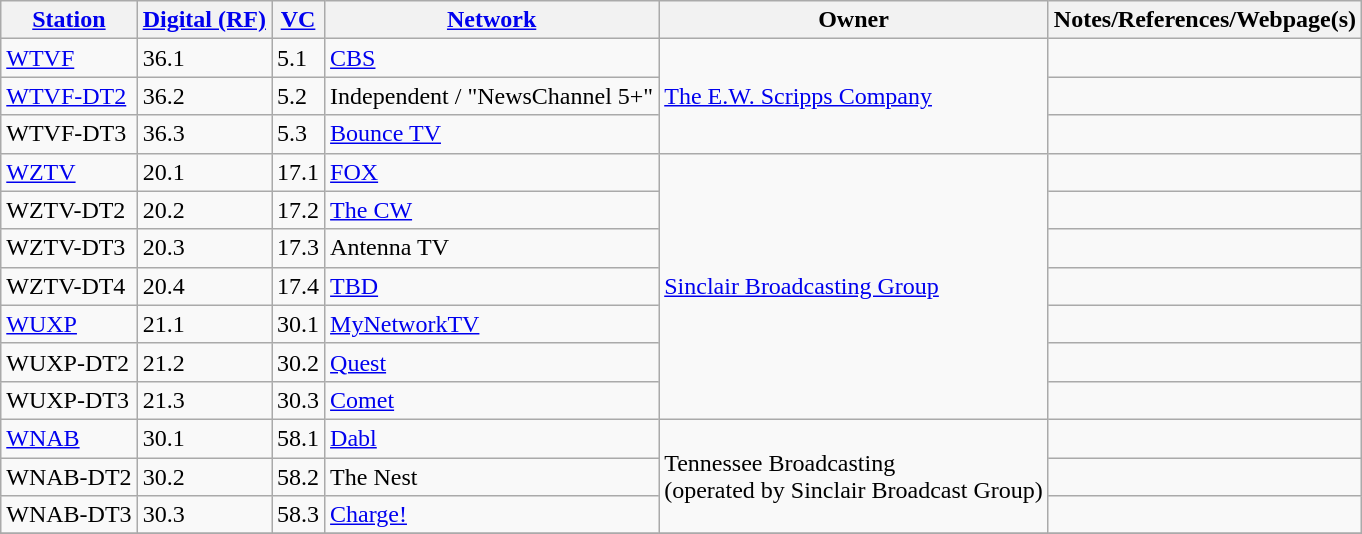<table class="wikitable sortable">
<tr>
<th><a href='#'>Station</a></th>
<th><a href='#'>Digital (RF)</a></th>
<th><a href='#'>VC</a></th>
<th><a href='#'>Network</a></th>
<th>Owner</th>
<th>Notes/References/Webpage(s)</th>
</tr>
<tr>
<td><a href='#'>WTVF</a></td>
<td>36.1</td>
<td>5.1</td>
<td><a href='#'>CBS</a></td>
<td rowspan=3><a href='#'>The E.W. Scripps Company</a></td>
<td></td>
</tr>
<tr>
<td><a href='#'>WTVF-DT2</a></td>
<td>36.2</td>
<td>5.2</td>
<td>Independent / "NewsChannel 5+"</td>
<td></td>
</tr>
<tr>
<td>WTVF-DT3</td>
<td>36.3</td>
<td>5.3</td>
<td><a href='#'>Bounce TV</a></td>
<td></td>
</tr>
<tr>
<td><a href='#'>WZTV</a></td>
<td>20.1</td>
<td>17.1</td>
<td><a href='#'>FOX</a></td>
<td rowspan=7><a href='#'>Sinclair Broadcasting Group</a></td>
<td></td>
</tr>
<tr>
<td>WZTV-DT2</td>
<td>20.2</td>
<td>17.2</td>
<td><a href='#'>The CW</a></td>
<td></td>
</tr>
<tr>
<td>WZTV-DT3</td>
<td>20.3</td>
<td>17.3</td>
<td>Antenna TV</td>
<td></td>
</tr>
<tr>
<td>WZTV-DT4</td>
<td>20.4</td>
<td>17.4</td>
<td><a href='#'>TBD</a></td>
</tr>
<tr>
<td><a href='#'>WUXP</a></td>
<td>21.1</td>
<td>30.1</td>
<td><a href='#'>MyNetworkTV</a></td>
<td></td>
</tr>
<tr>
<td>WUXP-DT2</td>
<td>21.2</td>
<td>30.2</td>
<td><a href='#'>Quest</a></td>
<td></td>
</tr>
<tr>
<td>WUXP-DT3</td>
<td>21.3</td>
<td>30.3</td>
<td><a href='#'>Comet</a></td>
<td></td>
</tr>
<tr>
<td><a href='#'>WNAB</a></td>
<td>30.1</td>
<td>58.1</td>
<td><a href='#'>Dabl</a></td>
<td rowspan=3>Tennessee Broadcasting <br> (operated by Sinclair Broadcast Group)</td>
<td></td>
</tr>
<tr>
<td>WNAB-DT2</td>
<td>30.2</td>
<td>58.2</td>
<td>The Nest</td>
<td></td>
</tr>
<tr>
<td>WNAB-DT3</td>
<td>30.3</td>
<td>58.3</td>
<td><a href='#'>Charge!</a></td>
<td></td>
</tr>
<tr>
</tr>
</table>
